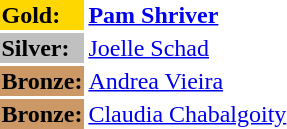<table>
<tr>
<td bgcolor="gold"><strong>Gold:</strong></td>
<td> <strong><a href='#'>Pam Shriver</a></strong></td>
</tr>
<tr>
<td bgcolor="silver"><strong>Silver:</strong></td>
<td> <a href='#'>Joelle Schad</a></td>
</tr>
<tr>
<td bgcolor="CC9966"><strong>Bronze:</strong></td>
<td> <a href='#'>Andrea Vieira</a></td>
</tr>
<tr>
<td bgcolor="CC9966"><strong>Bronze:</strong></td>
<td> <a href='#'>Claudia Chabalgoity</a></td>
</tr>
</table>
